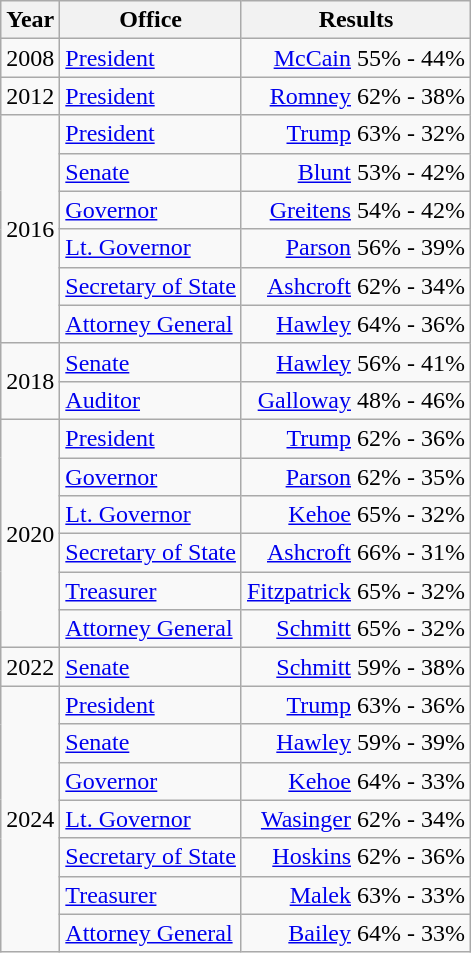<table class=wikitable>
<tr>
<th>Year</th>
<th>Office</th>
<th>Results</th>
</tr>
<tr>
<td>2008</td>
<td><a href='#'>President</a></td>
<td align="right" ><a href='#'>McCain</a> 55% - 44%</td>
</tr>
<tr>
<td>2012</td>
<td><a href='#'>President</a></td>
<td align="right" ><a href='#'>Romney</a> 62% - 38%</td>
</tr>
<tr>
<td rowspan=6>2016</td>
<td><a href='#'>President</a></td>
<td align="right" ><a href='#'>Trump</a> 63% - 32%</td>
</tr>
<tr>
<td><a href='#'>Senate</a></td>
<td align="right" ><a href='#'>Blunt</a> 53% - 42%</td>
</tr>
<tr>
<td><a href='#'>Governor</a></td>
<td align="right" ><a href='#'>Greitens</a> 54% - 42%</td>
</tr>
<tr>
<td><a href='#'>Lt. Governor</a></td>
<td align="right" ><a href='#'>Parson</a> 56% - 39%</td>
</tr>
<tr>
<td><a href='#'>Secretary of State</a></td>
<td align="right" ><a href='#'>Ashcroft</a> 62% - 34%</td>
</tr>
<tr>
<td><a href='#'>Attorney General</a></td>
<td align="right" ><a href='#'>Hawley</a> 64% - 36%</td>
</tr>
<tr>
<td rowspan=2>2018</td>
<td><a href='#'>Senate</a></td>
<td align="right" ><a href='#'>Hawley</a> 56% - 41%</td>
</tr>
<tr>
<td><a href='#'>Auditor</a></td>
<td align="right" ><a href='#'>Galloway</a> 48% - 46%</td>
</tr>
<tr>
<td rowspan=6>2020</td>
<td><a href='#'>President</a></td>
<td align="right" ><a href='#'>Trump</a> 62% - 36%</td>
</tr>
<tr>
<td><a href='#'>Governor</a></td>
<td align="right" ><a href='#'>Parson</a> 62% - 35%</td>
</tr>
<tr>
<td><a href='#'>Lt. Governor</a></td>
<td align="right" ><a href='#'>Kehoe</a> 65% - 32%</td>
</tr>
<tr>
<td><a href='#'>Secretary of State</a></td>
<td align="right" ><a href='#'>Ashcroft</a> 66% - 31%</td>
</tr>
<tr>
<td><a href='#'>Treasurer</a></td>
<td align="right" ><a href='#'>Fitzpatrick</a> 65% - 32%</td>
</tr>
<tr>
<td><a href='#'>Attorney General</a></td>
<td align="right" ><a href='#'>Schmitt</a> 65% - 32%</td>
</tr>
<tr>
<td>2022</td>
<td><a href='#'>Senate</a></td>
<td align="right" ><a href='#'>Schmitt</a> 59% - 38%</td>
</tr>
<tr>
<td rowspan=7>2024</td>
<td><a href='#'>President</a></td>
<td align="right" ><a href='#'>Trump</a> 63% - 36%</td>
</tr>
<tr>
<td><a href='#'>Senate</a></td>
<td align="right" ><a href='#'>Hawley</a> 59% - 39%</td>
</tr>
<tr>
<td><a href='#'>Governor</a></td>
<td align="right" ><a href='#'>Kehoe</a> 64% - 33%</td>
</tr>
<tr>
<td><a href='#'>Lt. Governor</a></td>
<td align="right" ><a href='#'>Wasinger</a> 62% - 34%</td>
</tr>
<tr>
<td><a href='#'>Secretary of State</a></td>
<td align="right" ><a href='#'>Hoskins</a> 62% - 36%</td>
</tr>
<tr>
<td><a href='#'>Treasurer</a></td>
<td align="right" ><a href='#'>Malek</a> 63% - 33%</td>
</tr>
<tr>
<td><a href='#'>Attorney General</a></td>
<td align="right" ><a href='#'>Bailey</a> 64% - 33%</td>
</tr>
</table>
